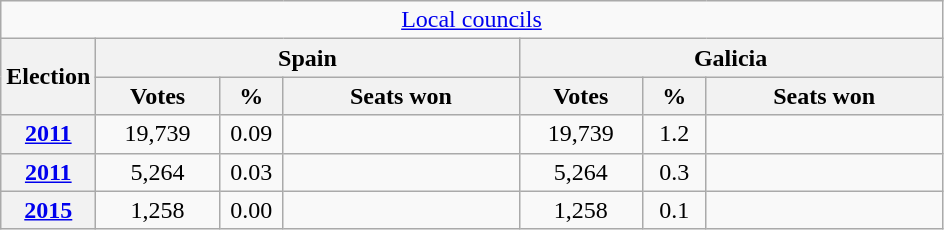<table class="wikitable" style="text-align:center;">
<tr>
<td colspan="8"><a href='#'>Local councils</a></td>
</tr>
<tr>
<th width="50px" rowspan="2">Election</th>
<th colspan="3">Spain</th>
<th colspan="3">Galicia</th>
</tr>
<tr>
<th width="75px">Votes</th>
<th width="35px">%</th>
<th width="150px">Seats won</th>
<th width="75px">Votes</th>
<th width="35px">%</th>
<th width="150px">Seats won</th>
</tr>
<tr>
<th><a href='#'>2011</a></th>
<td>19,739</td>
<td>0.09</td>
<td></td>
<td>19,739</td>
<td>1.2</td>
<td></td>
</tr>
<tr>
<th><a href='#'>2011</a></th>
<td>5,264</td>
<td>0.03</td>
<td></td>
<td>5,264</td>
<td>0.3</td>
<td></td>
</tr>
<tr>
<th><a href='#'>2015</a></th>
<td>1,258</td>
<td>0.00</td>
<td></td>
<td>1,258</td>
<td>0.1</td>
<td></td>
</tr>
</table>
